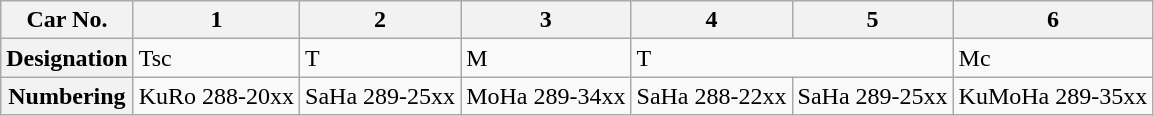<table class="wikitable">
<tr>
<th>Car No.</th>
<th>1</th>
<th>2</th>
<th>3</th>
<th>4</th>
<th>5</th>
<th>6</th>
</tr>
<tr>
<th>Designation</th>
<td>Tsc</td>
<td>T</td>
<td>M</td>
<td colspan="2">T</td>
<td>Mc</td>
</tr>
<tr>
<th>Numbering</th>
<td>KuRo 288-20xx</td>
<td>SaHa 289-25xx</td>
<td>MoHa 289-34xx</td>
<td>SaHa 288-22xx</td>
<td>SaHa 289-25xx</td>
<td>KuMoHa 289-35xx</td>
</tr>
</table>
